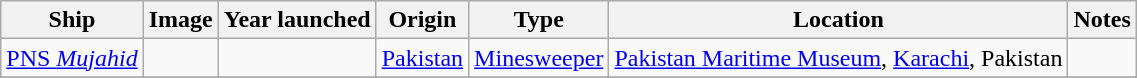<table class="wikitable sortable">
<tr>
<th>Ship</th>
<th>Image</th>
<th>Year launched</th>
<th>Origin</th>
<th>Type</th>
<th>Location</th>
<th>Notes</th>
</tr>
<tr>
<td data-sort-value=PNS Mujahid><a href='#'>PNS <em>Mujahid</em></a></td>
<td></td>
<td></td>
<td> <a href='#'>Pakistan</a></td>
<td><a href='#'>Minesweeper</a></td>
<td><a href='#'>Pakistan Maritime Museum</a>, <a href='#'>Karachi</a>, Pakistan<br></td>
<td></td>
</tr>
<tr>
</tr>
</table>
